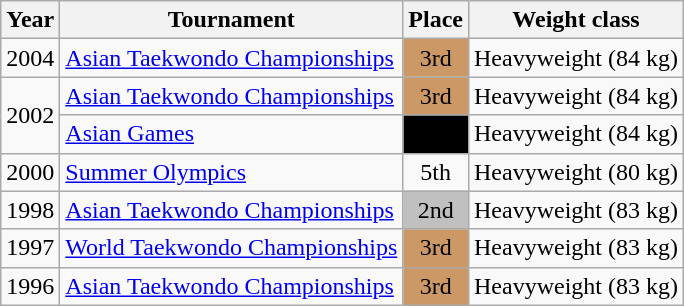<table class=wikitable>
<tr>
<th>Year</th>
<th>Tournament</th>
<th>Place</th>
<th>Weight class</th>
</tr>
<tr>
<td>2004</td>
<td><a href='#'>Asian Taekwondo Championships</a></td>
<td bgcolor="cc9966" align="center">3rd</td>
<td>Heavyweight (84 kg)</td>
</tr>
<tr>
<td rowspan=2>2002</td>
<td><a href='#'>Asian Taekwondo Championships</a></td>
<td bgcolor="cc9966" align="center">3rd</td>
<td>Heavyweight (84 kg)</td>
</tr>
<tr>
<td><a href='#'>Asian Games</a></td>
<td bgcolor=" " align="center">5th</td>
<td>Heavyweight (84 kg)</td>
</tr>
<tr>
<td>2000</td>
<td><a href='#'>Summer Olympics</a></td>
<td align="center">5th</td>
<td>Heavyweight (80 kg)</td>
</tr>
<tr>
<td>1998</td>
<td><a href='#'>Asian Taekwondo Championships</a></td>
<td bgcolor="silver" align="center">2nd</td>
<td>Heavyweight (83 kg)</td>
</tr>
<tr>
<td>1997</td>
<td><a href='#'>World Taekwondo Championships</a></td>
<td bgcolor="cc9966" align="center">3rd</td>
<td>Heavyweight (83 kg)</td>
</tr>
<tr>
<td>1996</td>
<td><a href='#'>Asian Taekwondo Championships</a></td>
<td bgcolor="cc9966" align="center">3rd</td>
<td>Heavyweight (83 kg)</td>
</tr>
</table>
